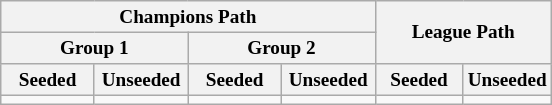<table class="wikitable" style="font-size:80%">
<tr>
<th colspan=4>Champions Path</th>
<th colspan=2 rowspan=2>League Path</th>
</tr>
<tr>
<th colspan=2>Group 1</th>
<th colspan=2>Group 2</th>
</tr>
<tr>
<th width=17%>Seeded</th>
<th width=17%>Unseeded</th>
<th width=17%>Seeded</th>
<th width=17%>Unseeded</th>
<th width=16%>Seeded</th>
<th width=16%>Unseeded</th>
</tr>
<tr>
<td valign=top></td>
<td valign=top></td>
<td valign=top></td>
<td valign=top></td>
<td valign=top></td>
<td valign=top></td>
</tr>
</table>
